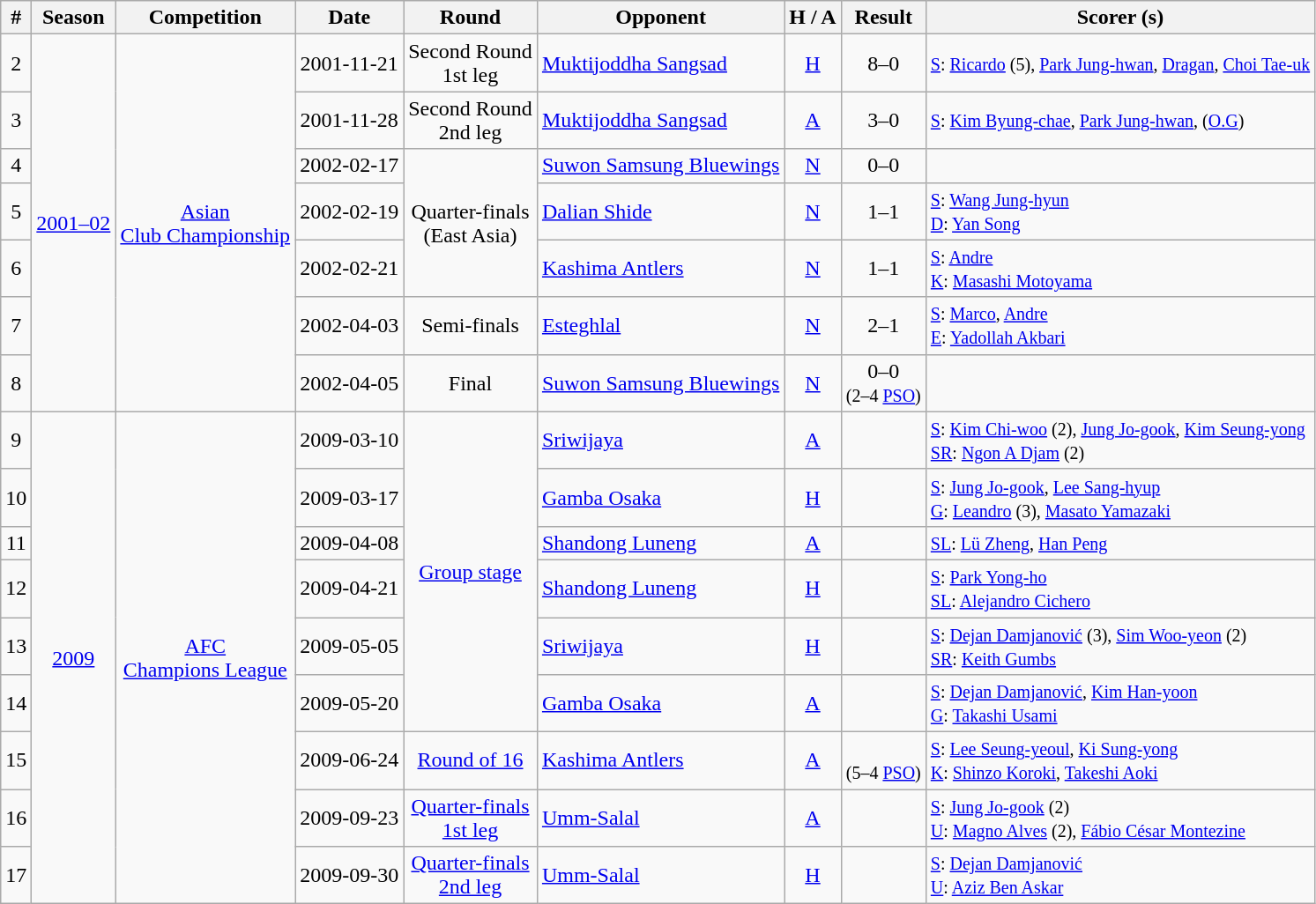<table class="wikitable" style="text-align:center;">
<tr>
<th>#</th>
<th>Season</th>
<th>Competition</th>
<th>Date</th>
<th>Round</th>
<th>Opponent</th>
<th>H / A</th>
<th>Result</th>
<th>Scorer (s)</th>
</tr>
<tr>
<td>2</td>
<td rowspan="7"><a href='#'>2001–02</a></td>
<td rowspan="7"><a href='#'>Asian<br>Club Championship</a></td>
<td>2001-11-21</td>
<td>Second Round<br>1st leg</td>
<td align=left> <a href='#'>Muktijoddha Sangsad</a></td>
<td><a href='#'>H</a></td>
<td>8–0</td>
<td align=left><small><a href='#'>S</a>: <a href='#'>Ricardo</a> (5), <a href='#'>Park Jung-hwan</a>, <a href='#'>Dragan</a>, <a href='#'>Choi Tae-uk</a></small></td>
</tr>
<tr>
<td>3</td>
<td>2001-11-28</td>
<td>Second Round<br>2nd leg</td>
<td align=left> <a href='#'>Muktijoddha Sangsad</a></td>
<td><a href='#'>A</a></td>
<td>3–0</td>
<td align=left><small><a href='#'>S</a>: <a href='#'>Kim Byung-chae</a>, <a href='#'>Park Jung-hwan</a>, (<a href='#'>O.G</a>)</small></td>
</tr>
<tr>
<td>4</td>
<td>2002-02-17</td>
<td rowspan="3">Quarter-finals<br>(East Asia)</td>
<td align=left> <a href='#'>Suwon Samsung Bluewings</a></td>
<td><a href='#'>N</a></td>
<td>0–0</td>
<td></td>
</tr>
<tr>
<td>5</td>
<td>2002-02-19</td>
<td align=left> <a href='#'>Dalian Shide</a></td>
<td><a href='#'>N</a></td>
<td>1–1</td>
<td align=left><small><a href='#'>S</a>: <a href='#'>Wang Jung-hyun</a><br><a href='#'>D</a>: <a href='#'>Yan Song</a></small></td>
</tr>
<tr>
<td>6</td>
<td>2002-02-21</td>
<td align=left> <a href='#'>Kashima Antlers</a></td>
<td><a href='#'>N</a></td>
<td>1–1</td>
<td align=left><small><a href='#'>S</a>: <a href='#'>Andre</a><br><a href='#'>K</a>: <a href='#'>Masashi Motoyama</a></small></td>
</tr>
<tr>
<td>7</td>
<td>2002-04-03</td>
<td>Semi-finals</td>
<td align=left> <a href='#'>Esteghlal</a></td>
<td><a href='#'>N</a></td>
<td>2–1</td>
<td align=left><small><a href='#'>S</a>: <a href='#'>Marco</a>, <a href='#'>Andre</a><br><a href='#'>E</a>: <a href='#'>Yadollah Akbari</a></small></td>
</tr>
<tr>
<td>8</td>
<td>2002-04-05</td>
<td>Final</td>
<td align=left> <a href='#'>Suwon Samsung Bluewings</a></td>
<td><a href='#'>N</a></td>
<td>0–0 <br><small> (2–4 <a href='#'>PSO</a>)</small></td>
<td></td>
</tr>
<tr>
<td>9</td>
<td rowspan="9"><a href='#'>2009</a></td>
<td rowspan="9"><a href='#'>AFC<br>Champions League</a></td>
<td>2009-03-10</td>
<td rowspan="6"><a href='#'>Group stage</a></td>
<td align=left> <a href='#'>Sriwijaya</a></td>
<td><a href='#'>A</a></td>
<td> </td>
<td align=left><small><a href='#'>S</a>: <a href='#'>Kim Chi-woo</a> (2), <a href='#'>Jung Jo-gook</a>, <a href='#'>Kim Seung-yong</a><br><a href='#'>SR</a>: <a href='#'>Ngon A Djam</a> (2)</small></td>
</tr>
<tr>
<td>10</td>
<td>2009-03-17</td>
<td align=left> <a href='#'>Gamba Osaka</a></td>
<td><a href='#'>H</a></td>
<td> </td>
<td align=left><small><a href='#'>S</a>: <a href='#'>Jung Jo-gook</a>, <a href='#'>Lee Sang-hyup</a><br><a href='#'>G</a>: <a href='#'>Leandro</a> (3), <a href='#'>Masato Yamazaki</a></small></td>
</tr>
<tr>
<td>11</td>
<td>2009-04-08</td>
<td align=left> <a href='#'>Shandong Luneng</a></td>
<td><a href='#'>A</a></td>
<td> </td>
<td align=left><small> <a href='#'>SL</a>: <a href='#'>Lü Zheng</a>, <a href='#'>Han Peng</a></small></td>
</tr>
<tr>
<td>12</td>
<td>2009-04-21</td>
<td align=left> <a href='#'>Shandong Luneng</a></td>
<td><a href='#'>H</a></td>
<td> </td>
<td align=left><small><a href='#'>S</a>: <a href='#'>Park Yong-ho</a><br><a href='#'>SL</a>: <a href='#'>Alejandro Cichero</a></small></td>
</tr>
<tr>
<td>13</td>
<td>2009-05-05</td>
<td align=left> <a href='#'>Sriwijaya</a></td>
<td><a href='#'>H</a></td>
<td> </td>
<td align=left><small><a href='#'>S</a>: <a href='#'>Dejan Damjanović</a> (3), <a href='#'>Sim Woo-yeon</a> (2)<br> <a href='#'>SR</a>: <a href='#'>Keith Gumbs</a></small></td>
</tr>
<tr>
<td>14</td>
<td>2009-05-20</td>
<td align=left> <a href='#'>Gamba Osaka</a></td>
<td><a href='#'>A</a></td>
<td> </td>
<td align=left><small><a href='#'>S</a>: <a href='#'>Dejan Damjanović</a>, <a href='#'>Kim Han-yoon</a><br><a href='#'>G</a>: <a href='#'>Takashi Usami</a></small></td>
</tr>
<tr>
<td>15</td>
<td>2009-06-24</td>
<td><a href='#'>Round of 16</a></td>
<td align=left> <a href='#'>Kashima Antlers</a></td>
<td><a href='#'>A</a></td>
<td> <br><small> (5–4 <a href='#'>PSO</a>)</small></td>
<td align=left><small><a href='#'>S</a>: <a href='#'>Lee Seung-yeoul</a>, <a href='#'>Ki Sung-yong</a><br><a href='#'>K</a>: <a href='#'>Shinzo Koroki</a>, <a href='#'>Takeshi Aoki</a></small></td>
</tr>
<tr>
<td>16</td>
<td>2009-09-23</td>
<td><a href='#'>Quarter-finals<br>1st leg</a></td>
<td align=left> <a href='#'>Umm-Salal</a></td>
<td><a href='#'>A</a></td>
<td> </td>
<td align=left><small><a href='#'>S</a>: <a href='#'>Jung Jo-gook</a> (2)<br><a href='#'>U</a>: <a href='#'>Magno Alves</a> (2), <a href='#'>Fábio César Montezine</a></small></td>
</tr>
<tr>
<td>17</td>
<td>2009-09-30</td>
<td><a href='#'>Quarter-finals<br>2nd leg</a></td>
<td align=left> <a href='#'>Umm-Salal</a></td>
<td><a href='#'>H</a></td>
<td> </td>
<td align=left><small><a href='#'>S</a>: <a href='#'>Dejan Damjanović</a><br><a href='#'>U</a>: <a href='#'>Aziz Ben Askar</a></small></td>
</tr>
</table>
